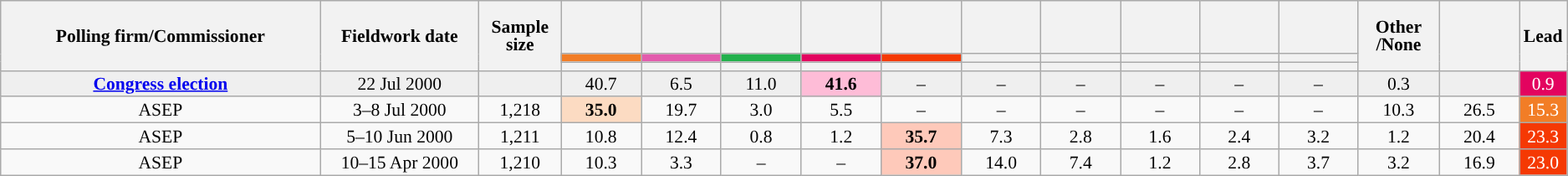<table class="wikitable collapsible collapsed" style="text-align:center; font-size:90%; line-height:14px;">
<tr style="height:42px;">
<th style="width:260px;" rowspan="3">Polling firm/Commissioner</th>
<th style="width:125px;" rowspan="3">Fieldwork date</th>
<th style="width:60px;" rowspan="3">Sample size</th>
<th style="width:60px;"></th>
<th style="width:60px;"></th>
<th style="width:60px;"></th>
<th style="width:60px;"></th>
<th style="width:60px;"></th>
<th style="width:60px;"></th>
<th style="width:60px;"></th>
<th style="width:60px;"></th>
<th style="width:60px;"></th>
<th style="width:60px;"></th>
<th style="width:60px;" rowspan="3">Other<br>/None</th>
<th style="width:60px;" rowspan="3"></th>
<th style="width:30px;" rowspan="3">Lead</th>
</tr>
<tr>
<th style="color:inherit;background:#F27D26;"></th>
<th style="color:inherit;background:#E35BAD;"></th>
<th style="color:inherit;background:#22B14C;"></th>
<th style="color:inherit;background:#E3035F;"></th>
<th style="color:inherit;background:#F53903;"></th>
<th style="color:inherit;background:"></th>
<th style="color:inherit;background:"></th>
<th style="color:inherit;background:"></th>
<th style="color:inherit;background:"></th>
<th style="color:inherit;background:"></th>
</tr>
<tr>
<th></th>
<th></th>
<th></th>
<th></th>
<th></th>
<th></th>
<th></th>
<th></th>
<th></th>
<th></th>
</tr>
<tr style="color:inherit;background:#EFEFEF;">
<td><strong><a href='#'>Congress election</a></strong></td>
<td>22 Jul 2000</td>
<td></td>
<td>40.7</td>
<td>6.5</td>
<td>11.0</td>
<td style="color:inherit;background:#FEBCD7;"><strong>41.6</strong></td>
<td>–</td>
<td>–</td>
<td>–</td>
<td>–</td>
<td>–</td>
<td>–</td>
<td>0.3</td>
<td></td>
<td style="color:inherit;background:#E3035F; color:white;">0.9</td>
</tr>
<tr>
<td>ASEP</td>
<td>3–8 Jul 2000</td>
<td>1,218</td>
<td style="color:inherit;background:#FCDBC2;"><strong>35.0</strong></td>
<td>19.7</td>
<td>3.0</td>
<td>5.5</td>
<td>–</td>
<td>–</td>
<td>–</td>
<td>–</td>
<td>–</td>
<td>–</td>
<td>10.3</td>
<td>26.5</td>
<td style="color:inherit;background:#F27D26; color:white;">15.3</td>
</tr>
<tr>
<td>ASEP</td>
<td>5–10 Jun 2000</td>
<td>1,211</td>
<td>10.8</td>
<td>12.4</td>
<td>0.8</td>
<td>1.2</td>
<td style="color:inherit;background:#FEC9BA;"><strong>35.7</strong></td>
<td>7.3</td>
<td>2.8</td>
<td>1.6</td>
<td>2.4</td>
<td>3.2</td>
<td>1.2</td>
<td>20.4</td>
<td style="color:inherit;background:#F53903; color:white;">23.3</td>
</tr>
<tr>
<td>ASEP</td>
<td>10–15 Apr 2000</td>
<td>1,210</td>
<td>10.3</td>
<td>3.3</td>
<td>–</td>
<td>–</td>
<td style="color:inherit;background:#FEC9BA;"><strong>37.0</strong></td>
<td>14.0</td>
<td>7.4</td>
<td>1.2</td>
<td>2.8</td>
<td>3.7</td>
<td>3.2</td>
<td>16.9</td>
<td style="color:inherit;background:#F53903; color:white;">23.0</td>
</tr>
</table>
